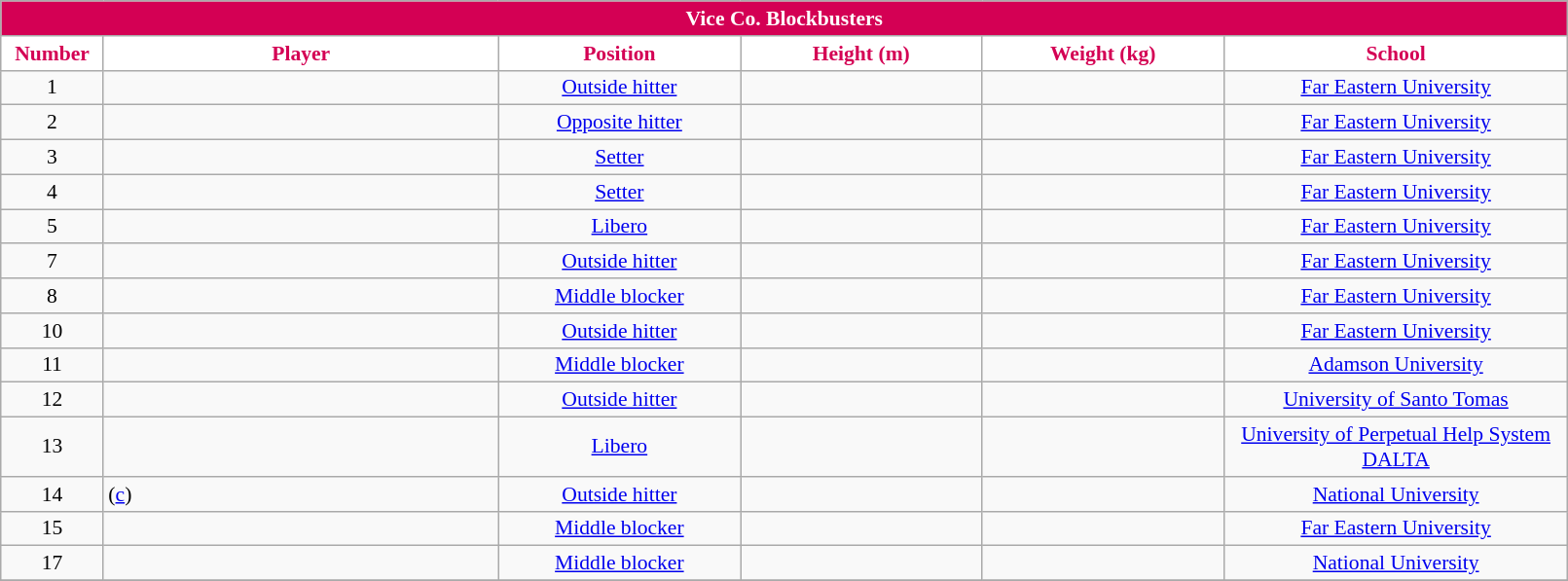<table class="wikitable sortable" style="text-align:center; width: 85%; font-size:90%;">
<tr>
<td colspan="8" style= "background:#D40054; color:white; text-align: center"><strong>Vice Co. Blockbusters</strong></td>
</tr>
<tr>
<th style="width:3em; background:white; color:#D40054;">Number</th>
<th style="width:15em; background:white; color:#D40054;">Player</th>
<th style="width:9em; background:white; color:#D40054;">Position</th>
<th style="width:9em; background:white; color:#D40054">Height (m)</th>
<th style="width:9em; background:white; color:#D40054;">Weight (kg)</th>
<th style="width:13em; background:white; color:#D40054;">School</th>
</tr>
<tr>
<td align=center>1</td>
<td align=left> </td>
<td><a href='#'>Outside hitter</a></td>
<td align=center></td>
<td align=center></td>
<td align=center><a href='#'>Far Eastern University</a></td>
</tr>
<tr>
<td align=center>2</td>
<td align=left> </td>
<td><a href='#'>Opposite hitter</a></td>
<td align=center></td>
<td align=center></td>
<td align=center><a href='#'>Far Eastern University</a></td>
</tr>
<tr>
<td align=center>3</td>
<td align=left> </td>
<td><a href='#'>Setter</a></td>
<td align=center></td>
<td align=center></td>
<td align=center><a href='#'>Far Eastern University</a></td>
</tr>
<tr>
<td align=center>4</td>
<td align=left> </td>
<td><a href='#'>Setter</a></td>
<td align=center></td>
<td align=center></td>
<td align=center><a href='#'>Far Eastern University</a></td>
</tr>
<tr>
<td align=center>5</td>
<td align=left> </td>
<td><a href='#'>Libero</a></td>
<td align=center></td>
<td align=center></td>
<td align=center><a href='#'>Far Eastern University</a></td>
</tr>
<tr>
<td align=center>7</td>
<td align=left> </td>
<td><a href='#'>Outside hitter</a></td>
<td align=center></td>
<td align=center></td>
<td align=center><a href='#'>Far Eastern University</a></td>
</tr>
<tr>
<td align=center>8</td>
<td align=left> </td>
<td><a href='#'>Middle blocker</a></td>
<td align=center></td>
<td align=center></td>
<td align=center><a href='#'>Far Eastern University</a></td>
</tr>
<tr>
<td align=center>10</td>
<td align=left> </td>
<td><a href='#'>Outside hitter</a></td>
<td align=center></td>
<td align=center></td>
<td align=center><a href='#'>Far Eastern University</a></td>
</tr>
<tr>
<td align=center>11</td>
<td align=left> </td>
<td><a href='#'>Middle blocker</a></td>
<td align=center></td>
<td align=center></td>
<td align=center><a href='#'>Adamson University</a></td>
</tr>
<tr>
<td align=center>12</td>
<td align=left> </td>
<td><a href='#'>Outside hitter</a></td>
<td align=center></td>
<td align=center></td>
<td align=center><a href='#'>University of Santo Tomas</a></td>
</tr>
<tr>
<td align=center>13</td>
<td align=left> </td>
<td><a href='#'>Libero</a></td>
<td align=center></td>
<td align=center></td>
<td align=center><a href='#'>University of Perpetual Help System DALTA</a></td>
</tr>
<tr>
<td align=center>14</td>
<td align=left>  (<a href='#'>c</a>)</td>
<td><a href='#'>Outside hitter</a></td>
<td align=center></td>
<td align=center></td>
<td align=center><a href='#'>National University</a></td>
</tr>
<tr>
<td align=center>15</td>
<td align=left> </td>
<td><a href='#'>Middle blocker</a></td>
<td align=center></td>
<td align=center></td>
<td align=center><a href='#'>Far Eastern University</a></td>
</tr>
<tr>
<td align=center>17</td>
<td align=left> </td>
<td><a href='#'>Middle blocker</a></td>
<td align=center></td>
<td align=center></td>
<td align=center><a href='#'>National University</a></td>
</tr>
<tr>
</tr>
</table>
